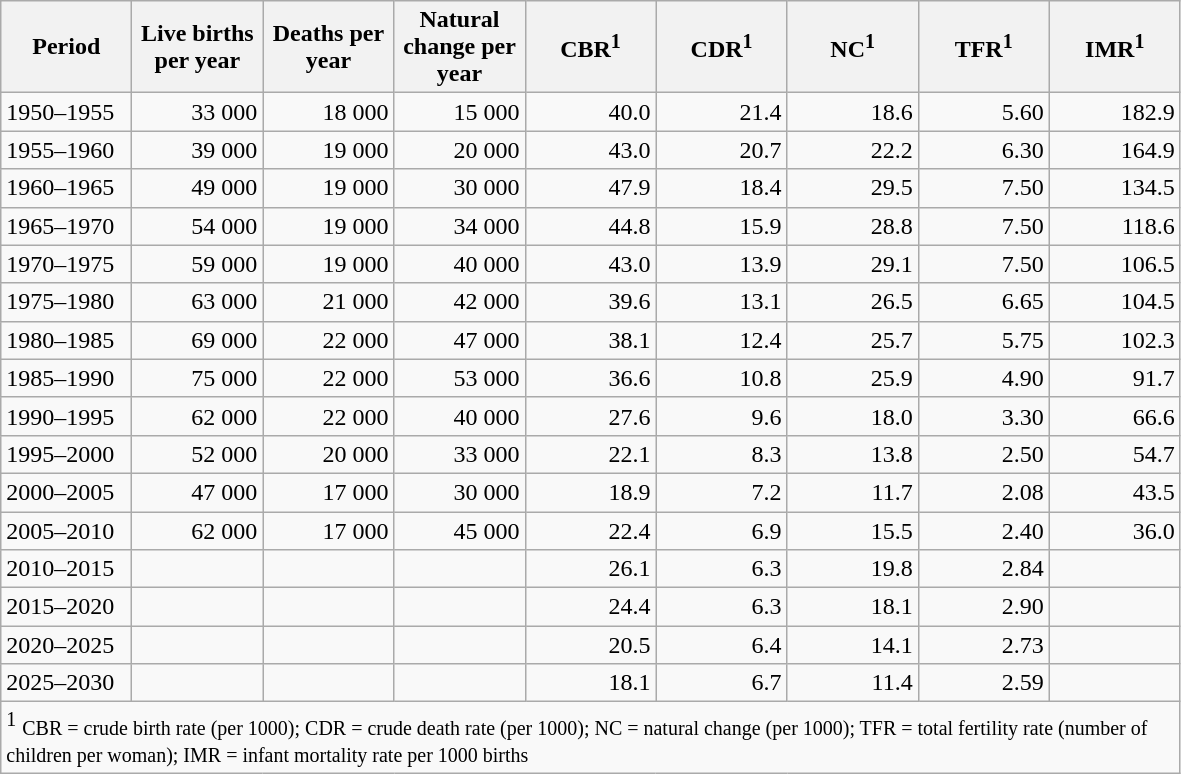<table class="wikitable">
<tr>
<th width="80pt">Period</th>
<th width="80pt">Live births per year</th>
<th width="80pt">Deaths per year</th>
<th width="80pt">Natural change per year</th>
<th width="80pt">CBR<sup>1</sup></th>
<th width="80pt">CDR<sup>1</sup></th>
<th width="80pt">NC<sup>1</sup></th>
<th width="80pt">TFR<sup>1</sup></th>
<th width="80pt">IMR<sup>1</sup></th>
</tr>
<tr>
<td>1950–1955</td>
<td align="right">33 000</td>
<td align="right">18 000</td>
<td align="right">15 000</td>
<td align="right">40.0</td>
<td align="right">21.4</td>
<td align="right">18.6</td>
<td align="right">5.60</td>
<td align="right">182.9</td>
</tr>
<tr>
<td>1955–1960</td>
<td align="right">39 000</td>
<td align="right">19 000</td>
<td align="right">20 000</td>
<td align="right">43.0</td>
<td align="right">20.7</td>
<td align="right">22.2</td>
<td align="right">6.30</td>
<td align="right">164.9</td>
</tr>
<tr>
<td>1960–1965</td>
<td align="right">49 000</td>
<td align="right">19 000</td>
<td align="right">30 000</td>
<td align="right">47.9</td>
<td align="right">18.4</td>
<td align="right">29.5</td>
<td align="right">7.50</td>
<td align="right">134.5</td>
</tr>
<tr>
<td>1965–1970</td>
<td align="right">54 000</td>
<td align="right">19 000</td>
<td align="right">34 000</td>
<td align="right">44.8</td>
<td align="right">15.9</td>
<td align="right">28.8</td>
<td align="right">7.50</td>
<td align="right">118.6</td>
</tr>
<tr>
<td>1970–1975</td>
<td align="right">59 000</td>
<td align="right">19 000</td>
<td align="right">40 000</td>
<td align="right">43.0</td>
<td align="right">13.9</td>
<td align="right">29.1</td>
<td align="right">7.50</td>
<td align="right">106.5</td>
</tr>
<tr>
<td>1975–1980</td>
<td align="right">63 000</td>
<td align="right">21 000</td>
<td align="right">42 000</td>
<td align="right">39.6</td>
<td align="right">13.1</td>
<td align="right">26.5</td>
<td align="right">6.65</td>
<td align="right">104.5</td>
</tr>
<tr>
<td>1980–1985</td>
<td align="right">69 000</td>
<td align="right">22 000</td>
<td align="right">47 000</td>
<td align="right">38.1</td>
<td align="right">12.4</td>
<td align="right">25.7</td>
<td align="right">5.75</td>
<td align="right">102.3</td>
</tr>
<tr>
<td>1985–1990</td>
<td align="right">75 000</td>
<td align="right">22 000</td>
<td align="right">53 000</td>
<td align="right">36.6</td>
<td align="right">10.8</td>
<td align="right">25.9</td>
<td align="right">4.90</td>
<td align="right">91.7</td>
</tr>
<tr>
<td>1990–1995</td>
<td align="right">62 000</td>
<td align="right">22 000</td>
<td align="right">40 000</td>
<td align="right">27.6</td>
<td align="right">9.6</td>
<td align="right">18.0</td>
<td align="right">3.30</td>
<td align="right">66.6</td>
</tr>
<tr>
<td>1995–2000</td>
<td align="right">52 000</td>
<td align="right">20 000</td>
<td align="right">33 000</td>
<td align="right">22.1</td>
<td align="right">8.3</td>
<td align="right">13.8</td>
<td align="right">2.50</td>
<td align="right">54.7</td>
</tr>
<tr>
<td>2000–2005</td>
<td align="right">47 000</td>
<td align="right">17 000</td>
<td align="right">30 000</td>
<td align="right">18.9</td>
<td align="right">7.2</td>
<td align="right">11.7</td>
<td align="right">2.08</td>
<td align="right">43.5</td>
</tr>
<tr>
<td>2005–2010</td>
<td align="right">62 000</td>
<td align="right">17 000</td>
<td align="right">45 000</td>
<td align="right">22.4</td>
<td align="right">6.9</td>
<td align="right">15.5</td>
<td align="right">2.40</td>
<td align="right">36.0</td>
</tr>
<tr>
<td>2010–2015</td>
<td align="right"></td>
<td align="right"></td>
<td align="right"></td>
<td align="right">26.1</td>
<td align="right">6.3</td>
<td align="right">19.8</td>
<td align="right">2.84</td>
<td align="right"></td>
</tr>
<tr>
<td>2015–2020</td>
<td align="right"></td>
<td align="right"></td>
<td align="right"></td>
<td align="right">24.4</td>
<td align="right">6.3</td>
<td align="right">18.1</td>
<td align="right">2.90</td>
<td align="right"></td>
</tr>
<tr>
<td>2020–2025</td>
<td align="right"></td>
<td align="right"></td>
<td align="right"></td>
<td align="right">20.5</td>
<td align="right">6.4</td>
<td align="right">14.1</td>
<td align="right">2.73</td>
<td align="right"></td>
</tr>
<tr>
<td>2025–2030</td>
<td align="right"></td>
<td align="right"></td>
<td align="right"></td>
<td align="right">18.1</td>
<td align="right">6.7</td>
<td align="right">11.4</td>
<td align="right">2.59</td>
<td align="right"></td>
</tr>
<tr>
<td colspan="9"><sup>1</sup> <small>CBR = crude birth rate (per 1000); CDR = crude death rate (per 1000); NC = natural change (per 1000); TFR = total fertility rate (number of children per woman); IMR = infant mortality rate per 1000 births</small></td>
</tr>
</table>
